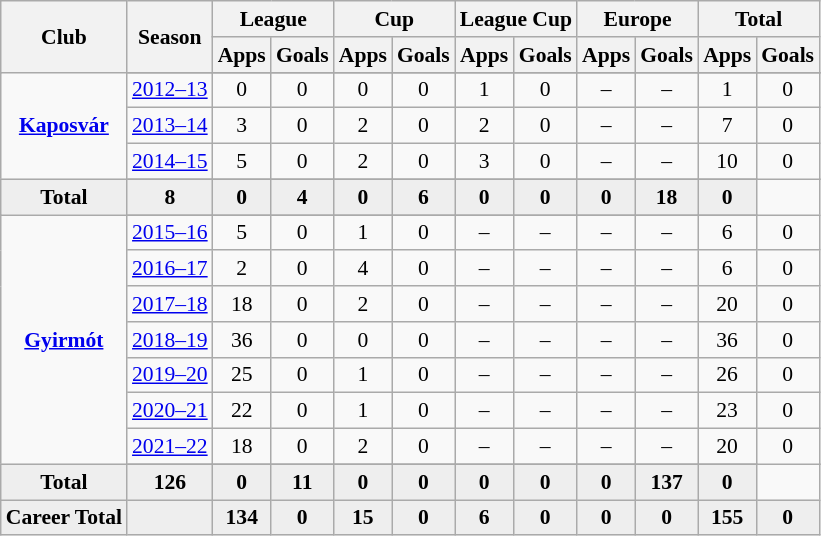<table class="wikitable" style="font-size:90%; text-align: center;">
<tr>
<th rowspan="2">Club</th>
<th rowspan="2">Season</th>
<th colspan="2">League</th>
<th colspan="2">Cup</th>
<th colspan="2">League Cup</th>
<th colspan="2">Europe</th>
<th colspan="2">Total</th>
</tr>
<tr>
<th>Apps</th>
<th>Goals</th>
<th>Apps</th>
<th>Goals</th>
<th>Apps</th>
<th>Goals</th>
<th>Apps</th>
<th>Goals</th>
<th>Apps</th>
<th>Goals</th>
</tr>
<tr ||-||-||-|->
<td rowspan="5" valign="center"><strong><a href='#'>Kaposvár</a></strong></td>
</tr>
<tr>
<td><a href='#'>2012–13</a></td>
<td>0</td>
<td>0</td>
<td>0</td>
<td>0</td>
<td>1</td>
<td>0</td>
<td>–</td>
<td>–</td>
<td>1</td>
<td>0</td>
</tr>
<tr>
<td><a href='#'>2013–14</a></td>
<td>3</td>
<td>0</td>
<td>2</td>
<td>0</td>
<td>2</td>
<td>0</td>
<td>–</td>
<td>–</td>
<td>7</td>
<td>0</td>
</tr>
<tr>
<td><a href='#'>2014–15</a></td>
<td>5</td>
<td>0</td>
<td>2</td>
<td>0</td>
<td>3</td>
<td>0</td>
<td>–</td>
<td>–</td>
<td>10</td>
<td>0</td>
</tr>
<tr>
</tr>
<tr style="font-weight:bold; background-color:#eeeeee;">
<td>Total</td>
<td>8</td>
<td>0</td>
<td>4</td>
<td>0</td>
<td>6</td>
<td>0</td>
<td>0</td>
<td>0</td>
<td>18</td>
<td>0</td>
</tr>
<tr>
<td rowspan="9" valign="center"><strong><a href='#'>Gyirmót</a></strong></td>
</tr>
<tr>
<td><a href='#'>2015–16</a></td>
<td>5</td>
<td>0</td>
<td>1</td>
<td>0</td>
<td>–</td>
<td>–</td>
<td>–</td>
<td>–</td>
<td>6</td>
<td>0</td>
</tr>
<tr>
<td><a href='#'>2016–17</a></td>
<td>2</td>
<td>0</td>
<td>4</td>
<td>0</td>
<td>–</td>
<td>–</td>
<td>–</td>
<td>–</td>
<td>6</td>
<td>0</td>
</tr>
<tr>
<td><a href='#'>2017–18</a></td>
<td>18</td>
<td>0</td>
<td>2</td>
<td>0</td>
<td>–</td>
<td>–</td>
<td>–</td>
<td>–</td>
<td>20</td>
<td>0</td>
</tr>
<tr>
<td><a href='#'>2018–19</a></td>
<td>36</td>
<td>0</td>
<td>0</td>
<td>0</td>
<td>–</td>
<td>–</td>
<td>–</td>
<td>–</td>
<td>36</td>
<td>0</td>
</tr>
<tr>
<td><a href='#'>2019–20</a></td>
<td>25</td>
<td>0</td>
<td>1</td>
<td>0</td>
<td>–</td>
<td>–</td>
<td>–</td>
<td>–</td>
<td>26</td>
<td>0</td>
</tr>
<tr>
<td><a href='#'>2020–21</a></td>
<td>22</td>
<td>0</td>
<td>1</td>
<td>0</td>
<td>–</td>
<td>–</td>
<td>–</td>
<td>–</td>
<td>23</td>
<td>0</td>
</tr>
<tr>
<td><a href='#'>2021–22</a></td>
<td>18</td>
<td>0</td>
<td>2</td>
<td>0</td>
<td>–</td>
<td>–</td>
<td>–</td>
<td>–</td>
<td>20</td>
<td>0</td>
</tr>
<tr>
</tr>
<tr style="font-weight:bold; background-color:#eeeeee;">
<td>Total</td>
<td>126</td>
<td>0</td>
<td>11</td>
<td>0</td>
<td>0</td>
<td>0</td>
<td>0</td>
<td>0</td>
<td>137</td>
<td>0</td>
</tr>
<tr style="font-weight:bold; background-color:#eeeeee;">
<td rowspan="1" valign="top"><strong>Career Total</strong></td>
<td></td>
<td><strong>134</strong></td>
<td><strong>0</strong></td>
<td><strong>15</strong></td>
<td><strong>0</strong></td>
<td><strong>6</strong></td>
<td><strong>0</strong></td>
<td><strong>0</strong></td>
<td><strong>0</strong></td>
<td><strong>155</strong></td>
<td><strong>0</strong></td>
</tr>
</table>
